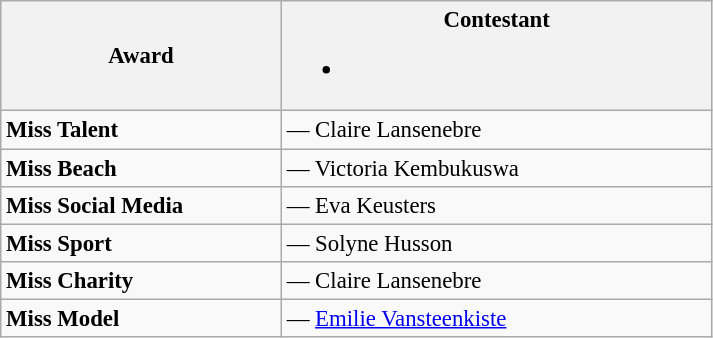<table class="wikitable sortable" style="font-size:95%;">
<tr>
<th style="width:180px;">Award</th>
<th style="width:280px;">Contestant<br><ul><li></li></ul></th>
</tr>
<tr>
<td><strong>Miss Talent</strong></td>
<td><strong></strong> — Claire Lansenebre</td>
</tr>
<tr>
<td><strong>Miss Beach</strong></td>
<td><strong></strong> — Victoria Kembukuswa</td>
</tr>
<tr>
<td><strong>Miss Social Media</strong></td>
<td><strong></strong> — Eva Keusters</td>
</tr>
<tr>
<td><strong>Miss Sport</strong></td>
<td><strong></strong> — Solyne Husson</td>
</tr>
<tr>
<td><strong>Miss Charity</strong></td>
<td><strong></strong> — Claire Lansenebre</td>
</tr>
<tr>
<td><strong>Miss Model</strong></td>
<td><strong></strong> — <a href='#'>Emilie Vansteenkiste</a></td>
</tr>
</table>
